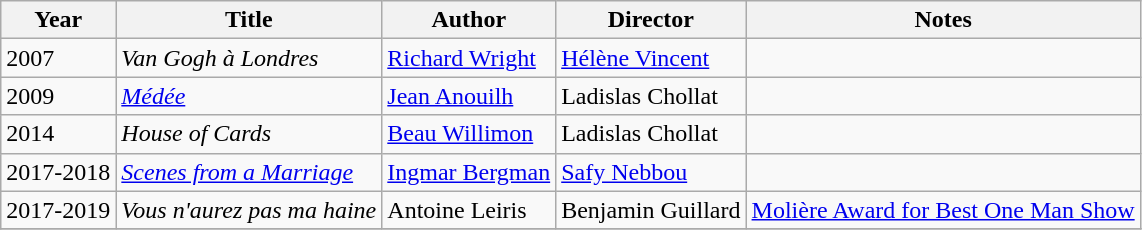<table class="wikitable">
<tr>
<th>Year</th>
<th>Title</th>
<th>Author</th>
<th>Director</th>
<th>Notes</th>
</tr>
<tr>
<td>2007</td>
<td><em>Van Gogh à Londres</em></td>
<td><a href='#'>Richard Wright</a></td>
<td><a href='#'>Hélène Vincent</a></td>
<td></td>
</tr>
<tr>
<td>2009</td>
<td><em><a href='#'>Médée</a></em></td>
<td><a href='#'>Jean Anouilh</a></td>
<td>Ladislas Chollat</td>
<td></td>
</tr>
<tr>
<td>2014</td>
<td><em>House of Cards</em></td>
<td><a href='#'>Beau Willimon</a></td>
<td>Ladislas Chollat</td>
<td></td>
</tr>
<tr>
<td>2017-2018</td>
<td><em><a href='#'>Scenes from a Marriage</a></em></td>
<td><a href='#'>Ingmar Bergman</a></td>
<td><a href='#'>Safy Nebbou</a></td>
<td></td>
</tr>
<tr>
<td>2017-2019</td>
<td><em>Vous n'aurez pas ma haine</em></td>
<td>Antoine Leiris</td>
<td>Benjamin Guillard</td>
<td><a href='#'>Molière Award for Best One Man Show</a></td>
</tr>
<tr>
</tr>
</table>
